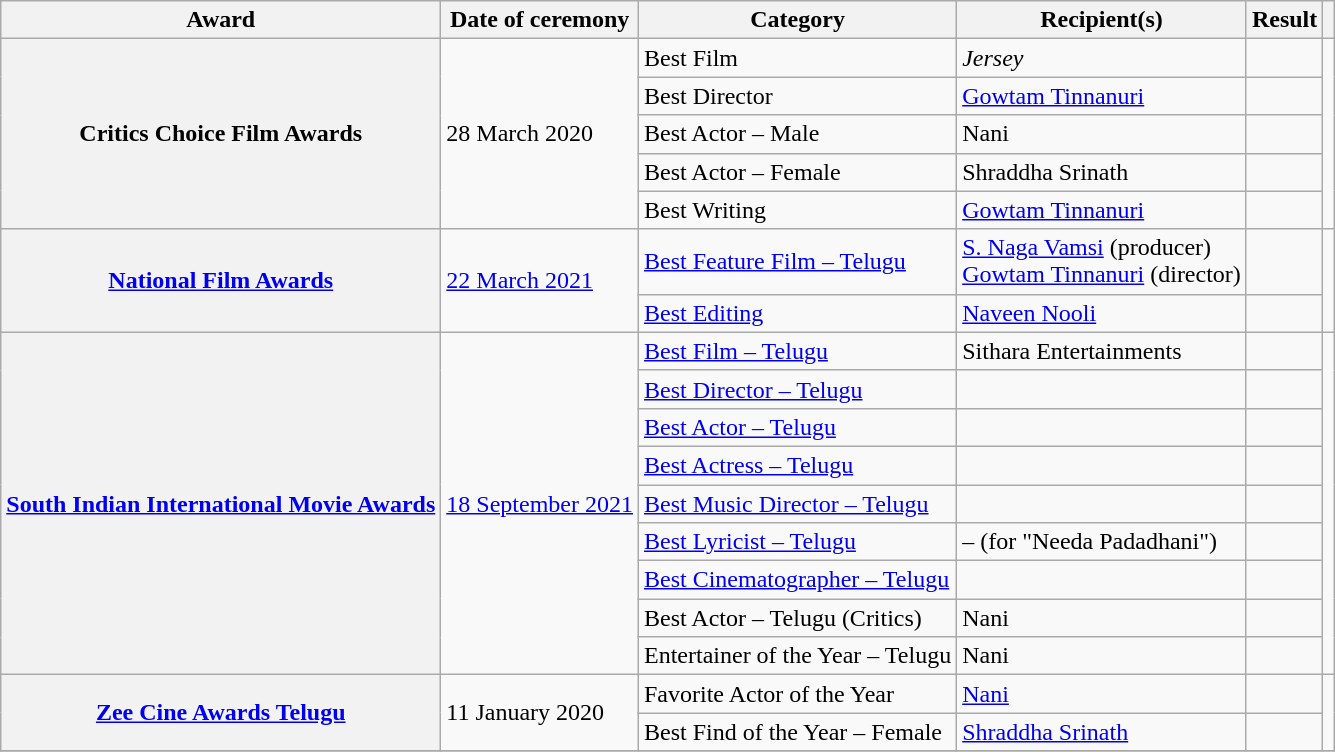<table class="wikitable plainrowheaders sortable">
<tr>
<th scope="col">Award</th>
<th scope="col">Date of ceremony</th>
<th scope="col">Category</th>
<th scope="col">Recipient(s)</th>
<th scope="col">Result</th>
<th scope="col" class="unsortable"></th>
</tr>
<tr>
<th scope="row" rowspan="5">Critics Choice Film Awards</th>
<td rowspan="5">28 March 2020</td>
<td>Best Film</td>
<td><em>Jersey</em></td>
<td></td>
<td style="text-align:center;" rowspan="5"><br></td>
</tr>
<tr>
<td>Best Director</td>
<td><a href='#'>Gowtam Tinnanuri</a></td>
<td></td>
</tr>
<tr>
<td>Best Actor – Male</td>
<td>Nani</td>
<td></td>
</tr>
<tr>
<td>Best Actor – Female</td>
<td>Shraddha Srinath</td>
<td></td>
</tr>
<tr>
<td>Best Writing</td>
<td><a href='#'>Gowtam Tinnanuri</a></td>
<td></td>
</tr>
<tr>
<th scope="row" rowspan="2"><a href='#'>National Film Awards</a></th>
<td rowspan="2"><a href='#'>22 March 2021</a></td>
<td><a href='#'>Best Feature Film – Telugu</a></td>
<td><a href='#'>S. Naga Vamsi</a> (producer)<br><a href='#'>Gowtam Tinnanuri</a> (director)</td>
<td></td>
<td style="text-align:center;" rowspan="2"></td>
</tr>
<tr>
<td><a href='#'>Best Editing</a></td>
<td><a href='#'>Naveen Nooli</a></td>
<td></td>
</tr>
<tr>
<th rowspan="9" scope="row"><a href='#'>South Indian International Movie Awards</a></th>
<td rowspan="9"><a href='#'>18 September 2021</a></td>
<td><a href='#'>Best Film – Telugu</a></td>
<td>Sithara Entertainments</td>
<td></td>
<td rowspan="9" style="text-align:center;"><br></td>
</tr>
<tr>
<td><a href='#'>Best Director – Telugu</a></td>
<td></td>
<td></td>
</tr>
<tr>
<td><a href='#'>Best Actor – Telugu</a></td>
<td></td>
<td></td>
</tr>
<tr>
<td><a href='#'>Best Actress – Telugu</a></td>
<td></td>
<td></td>
</tr>
<tr>
<td><a href='#'>Best Music Director – Telugu</a></td>
<td></td>
<td></td>
</tr>
<tr>
<td><a href='#'>Best Lyricist – Telugu</a></td>
<td> – (for "Needa Padadhani")</td>
<td></td>
</tr>
<tr>
<td><a href='#'>Best Cinematographer – Telugu</a></td>
<td></td>
<td></td>
</tr>
<tr>
<td>Best Actor – Telugu (Critics)</td>
<td>Nani</td>
<td></td>
</tr>
<tr>
<td>Entertainer of the Year – Telugu</td>
<td>Nani</td>
<td></td>
</tr>
<tr>
<th scope="row" rowspan="2"><a href='#'>Zee Cine Awards Telugu</a></th>
<td rowspan="2">11 January 2020</td>
<td>Favorite Actor of the Year</td>
<td><a href='#'>Nani</a></td>
<td></td>
<td style="text-align:center;" rowspan="2"></td>
</tr>
<tr>
<td>Best Find of the Year – Female</td>
<td><a href='#'>Shraddha Srinath</a></td>
<td></td>
</tr>
<tr>
</tr>
</table>
